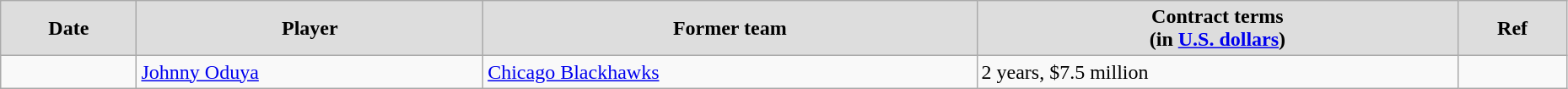<table class="wikitable" width=98%>
<tr align="center" bgcolor="#dddddd">
<td><strong>Date</strong></td>
<td><strong>Player</strong></td>
<td><strong>Former team</strong></td>
<td><strong>Contract terms</strong><br><strong>(in <a href='#'>U.S. dollars</a>)</strong></td>
<td><strong>Ref</strong></td>
</tr>
<tr>
<td></td>
<td><a href='#'>Johnny Oduya</a></td>
<td><a href='#'>Chicago Blackhawks</a></td>
<td>2 years, $7.5 million</td>
<td></td>
</tr>
</table>
